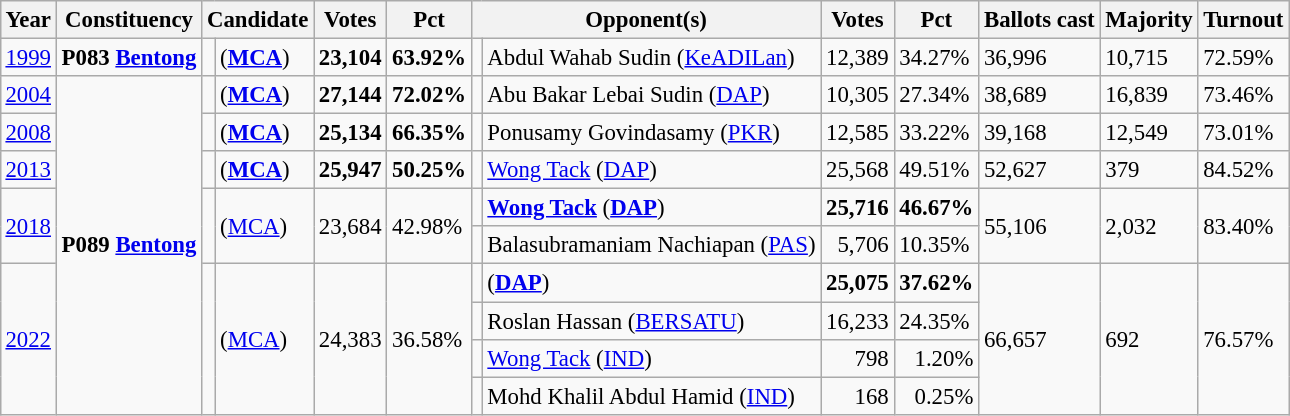<table class="wikitable" style="margin:0.5em ; font-size:95%">
<tr>
<th>Year</th>
<th>Constituency</th>
<th colspan=2>Candidate</th>
<th>Votes</th>
<th>Pct</th>
<th colspan=2>Opponent(s)</th>
<th>Votes</th>
<th>Pct</th>
<th>Ballots cast</th>
<th>Majority</th>
<th>Turnout</th>
</tr>
<tr>
<td><a href='#'>1999</a></td>
<td><strong>P083 <a href='#'>Bentong</a></strong></td>
<td></td>
<td> (<a href='#'><strong>MCA</strong></a>)</td>
<td align="right"><strong>23,104</strong></td>
<td><strong>63.92%</strong></td>
<td></td>
<td>Abdul Wahab Sudin (<a href='#'>KeADILan</a>)</td>
<td align="right">12,389</td>
<td>34.27%</td>
<td>36,996</td>
<td>10,715</td>
<td>72.59%</td>
</tr>
<tr>
<td><a href='#'>2004</a></td>
<td rowspan="11"><strong>P089 <a href='#'>Bentong</a></strong></td>
<td></td>
<td> (<a href='#'><strong>MCA</strong></a>)</td>
<td align="right"><strong>27,144</strong></td>
<td><strong>72.02%</strong></td>
<td></td>
<td>Abu Bakar Lebai Sudin (<a href='#'>DAP</a>)</td>
<td align="right">10,305</td>
<td>27.34%</td>
<td>38,689</td>
<td>16,839</td>
<td>73.46%</td>
</tr>
<tr>
<td><a href='#'>2008</a></td>
<td></td>
<td> (<a href='#'><strong>MCA</strong></a>)</td>
<td align="right"><strong>25,134</strong></td>
<td><strong>66.35%</strong></td>
<td></td>
<td>Ponusamy Govindasamy (<a href='#'>PKR</a>)</td>
<td align="right">12,585</td>
<td>33.22%</td>
<td>39,168</td>
<td>12,549</td>
<td>73.01%</td>
</tr>
<tr>
<td><a href='#'>2013</a></td>
<td></td>
<td> (<a href='#'><strong>MCA</strong></a>)</td>
<td align="right"><strong>25,947</strong></td>
<td><strong>50.25%</strong></td>
<td></td>
<td><a href='#'>Wong Tack</a> (<a href='#'>DAP</a>)</td>
<td align="right">25,568</td>
<td>49.51%</td>
<td>52,627</td>
<td>379</td>
<td>84.52%</td>
</tr>
<tr>
<td rowspan="2"><a href='#'>2018</a></td>
<td rowspan="2" ></td>
<td rowspan="2"> (<a href='#'>MCA</a>)</td>
<td rowspan="2" align="right">23,684</td>
<td rowspan="2">42.98%</td>
<td></td>
<td><strong><a href='#'>Wong Tack</a></strong> (<a href='#'><strong>DAP</strong></a>)</td>
<td align="right"><strong>25,716</strong></td>
<td><strong>46.67%</strong></td>
<td rowspan="2">55,106</td>
<td rowspan="2">2,032</td>
<td rowspan="2">83.40%</td>
</tr>
<tr>
<td></td>
<td>Balasubramaniam Nachiapan (<a href='#'>PAS</a>)</td>
<td align=right>5,706</td>
<td>10.35%</td>
</tr>
<tr>
<td rowspan="4"><a href='#'>2022</a></td>
<td rowspan="4" ></td>
<td rowspan="4"> (<a href='#'>MCA</a>)</td>
<td rowspan="4" align="right">24,383</td>
<td rowspan="4">36.58%</td>
<td></td>
<td> (<a href='#'><strong>DAP</strong></a>)</td>
<td align="right"><strong>25,075</strong></td>
<td><strong>37.62%</strong></td>
<td rowspan="4">66,657</td>
<td rowspan="4">692</td>
<td rowspan="4">76.57%</td>
</tr>
<tr>
<td bgcolor=></td>
<td>Roslan Hassan (<a href='#'>BERSATU</a>)</td>
<td align="right">16,233</td>
<td>24.35%</td>
</tr>
<tr>
<td></td>
<td><a href='#'>Wong Tack</a> (<a href='#'>IND</a>)</td>
<td align="right">798</td>
<td align=right>1.20%</td>
</tr>
<tr>
<td></td>
<td>Mohd Khalil Abdul Hamid (<a href='#'>IND</a>)</td>
<td align="right">168</td>
<td align=right>0.25%</td>
</tr>
</table>
